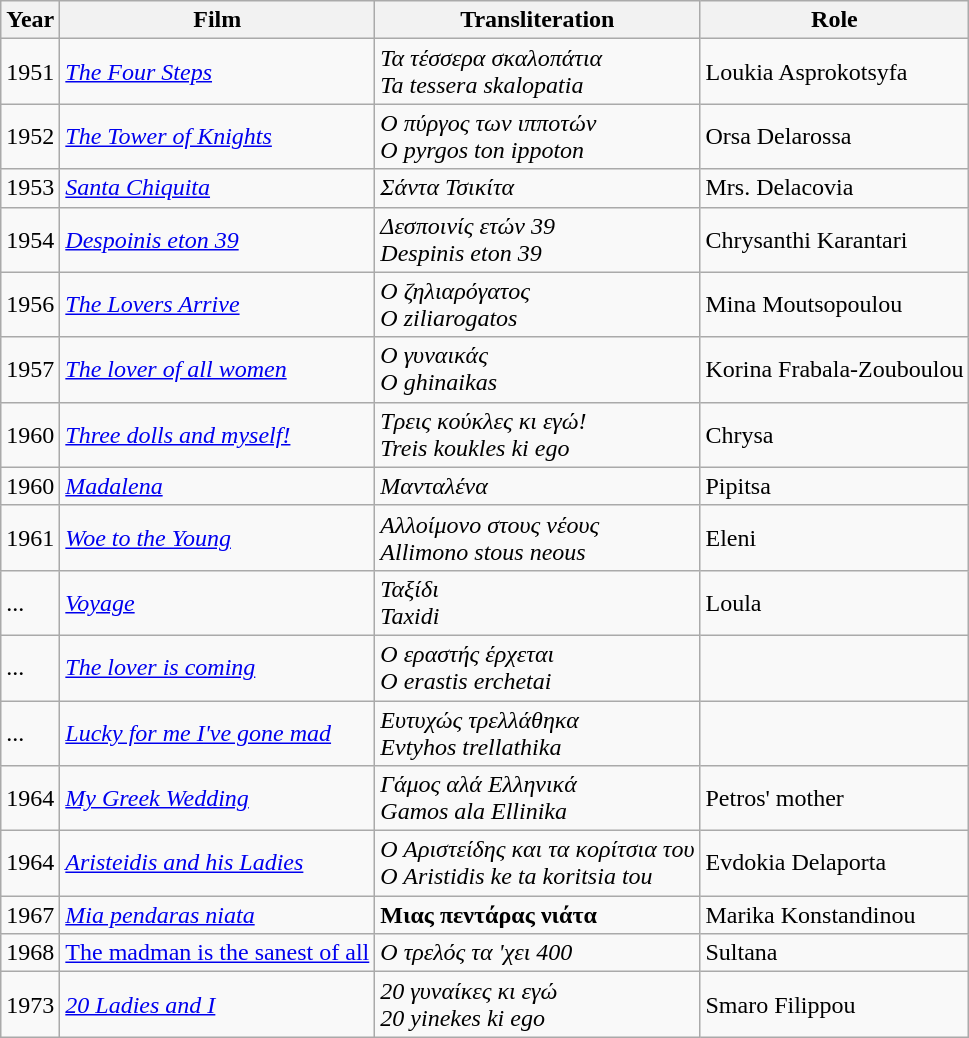<table class="wikitable">
<tr>
<th>Year</th>
<th>Film</th>
<th>Transliteration</th>
<th>Role</th>
</tr>
<tr>
<td>1951</td>
<td><em><a href='#'>The Four Steps</a></em></td>
<td><em>Τα τέσσερα σκαλοπάτια</em><br><em>Ta tessera skalopatia</em></td>
<td>Loukia Asprokotsyfa</td>
</tr>
<tr>
<td>1952</td>
<td><em><a href='#'>The Tower of Knights</a></em></td>
<td><em>Ο πύργος των ιπποτών</em><br><em>O pyrgos ton ippoton</em></td>
<td>Orsa Delarossa</td>
</tr>
<tr>
<td>1953</td>
<td><em><a href='#'>Santa Chiquita</a></em></td>
<td><em>Σάντα Τσικίτα</em></td>
<td>Mrs. Delacovia</td>
</tr>
<tr>
<td>1954</td>
<td><em><a href='#'>Despoinis eton 39</a></em></td>
<td><em>Δεσποινίς ετών 39</em><br><em>Despinis eton 39</em></td>
<td>Chrysanthi Karantari</td>
</tr>
<tr>
<td>1956</td>
<td><em><a href='#'>The Lovers Arrive</a></em></td>
<td><em>Ο ζηλιαρόγατος</em><br><em>O ziliarogatos</em></td>
<td>Mina Moutsopoulou</td>
</tr>
<tr>
<td>1957</td>
<td><em><a href='#'>The lover of all women</a></em></td>
<td><em>Ο γυναικάς</em><br><em>O ghinaikas</em></td>
<td>Korina Frabala-Zouboulou</td>
</tr>
<tr>
<td>1960</td>
<td><em><a href='#'>Three dolls and myself!</a></em></td>
<td><em>Τρεις κούκλες κι εγώ!</em><br><em>Treis koukles ki ego</em></td>
<td>Chrysa</td>
</tr>
<tr>
<td>1960</td>
<td><em><a href='#'>Madalena</a></em></td>
<td><em>Μανταλένα</em></td>
<td>Pipitsa</td>
</tr>
<tr>
<td>1961</td>
<td><em><a href='#'>Woe to the Young</a></em></td>
<td><em>Αλλοίμονο στους νέους</em><br><em>Allimono stous neous</em></td>
<td>Eleni</td>
</tr>
<tr>
<td>...</td>
<td><em><a href='#'>Voyage</a></em></td>
<td><em>Ταξίδι</em><br><em>Taxidi</em></td>
<td>Loula</td>
</tr>
<tr>
<td>...</td>
<td><em><a href='#'>The lover is coming</a></em></td>
<td><em>Ο εραστής έρχεται</em><br><em>O erastis erchetai</em></td>
<td></td>
</tr>
<tr>
<td>...</td>
<td><em><a href='#'>Lucky for me I've gone mad</a></em></td>
<td><em>Ευτυχώς τρελλάθηκα</em><br><em>Evtyhos trellathika</em></td>
<td></td>
</tr>
<tr>
<td>1964</td>
<td><em><a href='#'>My Greek Wedding</a></em></td>
<td><em>Γάμος αλά Ελληνικά</em><br><em>Gamos ala Ellinika</em></td>
<td>Petros' mother</td>
</tr>
<tr>
<td>1964</td>
<td><em><a href='#'>Aristeidis and his Ladies</a></em></td>
<td><em>Ο Αριστείδης και τα κορίτσια του</em><br><em>O Aristidis ke ta koritsia tou</em></td>
<td>Evdokia Delaporta</td>
</tr>
<tr>
<td>1967</td>
<td><em><a href='#'>Mia pendaras niata</a></em></td>
<td><strong>Μιας πεντάρας νιάτα</strong></td>
<td>Marika Konstandinou</td>
</tr>
<tr>
<td>1968</td>
<td><a href='#'>The madman is the sanest of all</a></td>
<td><em>Ο τρελός τα 'χει 400</em></td>
<td>Sultana</td>
</tr>
<tr>
<td>1973</td>
<td><em><a href='#'>20 Ladies and I</a></em></td>
<td><em>20 γυναίκες κι εγώ</em><br><em>20 yinekes ki ego</em></td>
<td>Smaro Filippou</td>
</tr>
</table>
